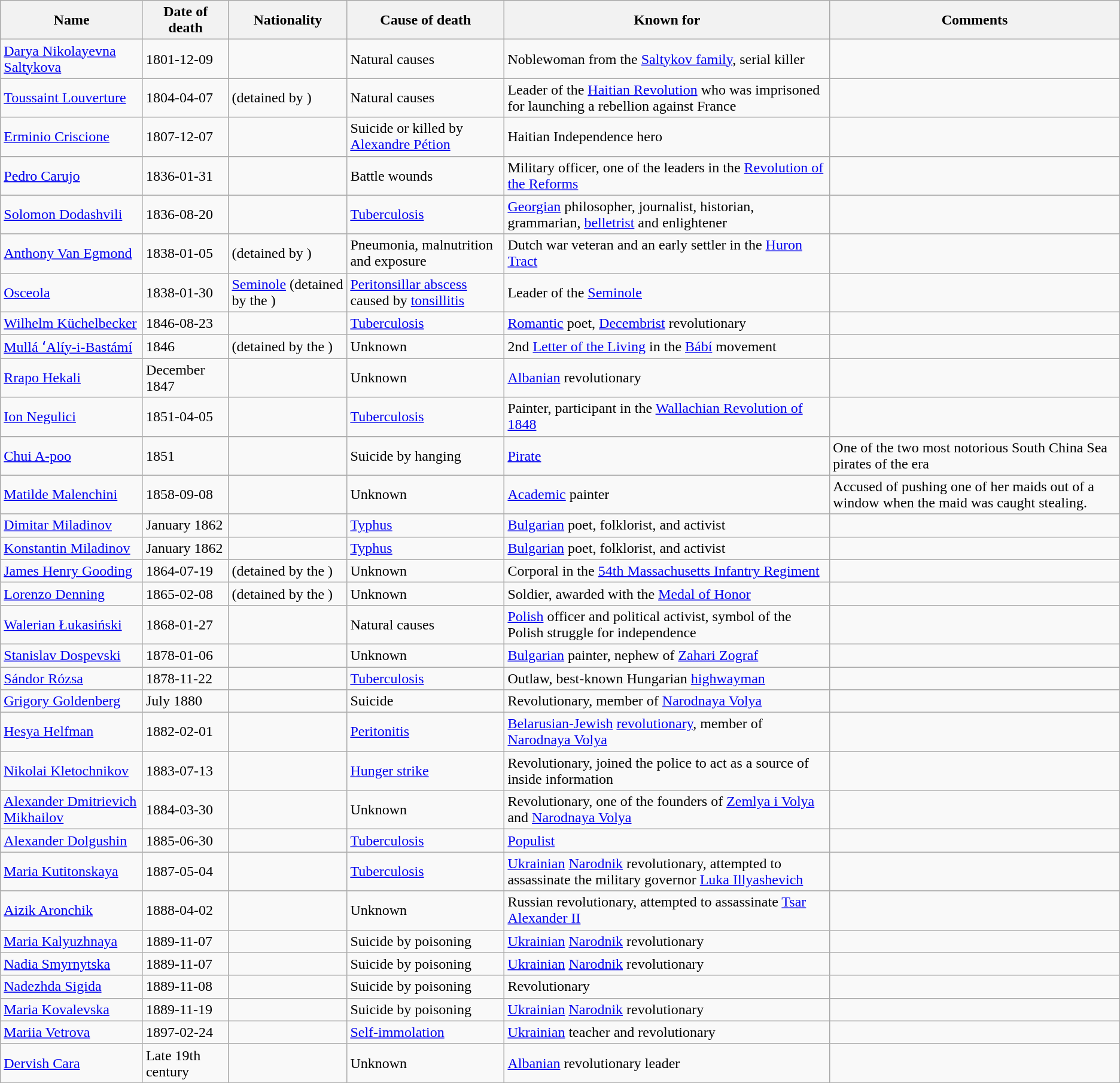<table class="wikitable sortable">
<tr>
<th>Name</th>
<th>Date of death</th>
<th>Nationality</th>
<th>Cause of death</th>
<th>Known for</th>
<th>Comments</th>
</tr>
<tr>
<td><a href='#'>Darya Nikolayevna Saltykova</a></td>
<td>1801-12-09</td>
<td></td>
<td>Natural causes</td>
<td>Noblewoman from the <a href='#'>Saltykov family</a>, serial killer</td>
<td></td>
</tr>
<tr>
<td><a href='#'>Toussaint Louverture</a></td>
<td>1804-04-07</td>
<td> (detained by )</td>
<td>Natural causes</td>
<td>Leader of the <a href='#'>Haitian Revolution</a> who was imprisoned for launching a rebellion against France</td>
<td></td>
</tr>
<tr>
<td><a href='#'>Erminio Criscione</a></td>
<td>1807-12-07</td>
<td></td>
<td>Suicide or killed by <a href='#'>Alexandre Pétion</a></td>
<td>Haitian Independence hero</td>
<td></td>
</tr>
<tr>
<td><a href='#'>Pedro Carujo</a></td>
<td>1836-01-31</td>
<td></td>
<td>Battle wounds</td>
<td>Military officer, one of the leaders in the <a href='#'>Revolution of the Reforms</a></td>
<td></td>
</tr>
<tr>
<td><a href='#'>Solomon Dodashvili</a></td>
<td>1836-08-20</td>
<td></td>
<td><a href='#'>Tuberculosis</a></td>
<td><a href='#'>Georgian</a> philosopher, journalist, historian, grammarian, <a href='#'>belletrist</a> and enlightener</td>
<td></td>
</tr>
<tr>
<td><a href='#'>Anthony Van Egmond</a></td>
<td>1838-01-05</td>
<td> (detained by )</td>
<td>Pneumonia, malnutrition and exposure</td>
<td>Dutch war veteran and an early settler in the <a href='#'>Huron Tract</a></td>
<td></td>
</tr>
<tr>
<td><a href='#'>Osceola</a></td>
<td>1838-01-30</td>
<td><a href='#'>Seminole</a> (detained by the )</td>
<td><a href='#'>Peritonsillar abscess</a> caused by <a href='#'>tonsillitis</a></td>
<td>Leader of the <a href='#'>Seminole</a></td>
<td></td>
</tr>
<tr>
<td><a href='#'>Wilhelm Küchelbecker</a></td>
<td>1846-08-23</td>
<td></td>
<td><a href='#'>Tuberculosis</a></td>
<td><a href='#'>Romantic</a> poet, <a href='#'>Decembrist</a> revolutionary</td>
<td></td>
</tr>
<tr>
<td><a href='#'>Mullá ʻAlíy-i-Bastámí</a></td>
<td>1846</td>
<td> (detained by the )</td>
<td>Unknown</td>
<td>2nd <a href='#'>Letter of the Living</a> in the <a href='#'>Bábí</a> movement</td>
<td></td>
</tr>
<tr>
<td><a href='#'>Rrapo Hekali</a></td>
<td>December 1847</td>
<td></td>
<td>Unknown</td>
<td><a href='#'>Albanian</a> revolutionary</td>
<td></td>
</tr>
<tr>
<td><a href='#'>Ion Negulici</a></td>
<td>1851-04-05</td>
<td></td>
<td><a href='#'>Tuberculosis</a></td>
<td>Painter, participant in the <a href='#'>Wallachian Revolution of 1848</a></td>
<td></td>
</tr>
<tr>
<td><a href='#'>Chui A-poo</a></td>
<td>1851</td>
<td></td>
<td>Suicide by hanging</td>
<td><a href='#'>Pirate</a></td>
<td>One of the two most notorious South China Sea pirates of the era</td>
</tr>
<tr>
<td><a href='#'>Matilde Malenchini</a></td>
<td>1858-09-08</td>
<td></td>
<td>Unknown</td>
<td><a href='#'>Academic</a> painter</td>
<td>Accused of pushing one of her maids out of a window when the maid was caught stealing.</td>
</tr>
<tr>
<td><a href='#'>Dimitar Miladinov</a></td>
<td>January 1862</td>
<td></td>
<td><a href='#'>Typhus</a></td>
<td><a href='#'>Bulgarian</a> poet, folklorist, and activist</td>
<td></td>
</tr>
<tr>
<td><a href='#'>Konstantin Miladinov</a></td>
<td>January 1862</td>
<td></td>
<td><a href='#'>Typhus</a></td>
<td><a href='#'>Bulgarian</a> poet, folklorist, and activist</td>
<td></td>
</tr>
<tr>
<td><a href='#'>James Henry Gooding</a></td>
<td>1864-07-19</td>
<td> (detained by the )</td>
<td>Unknown</td>
<td>Corporal in the <a href='#'>54th Massachusetts Infantry Regiment</a></td>
<td></td>
</tr>
<tr>
<td><a href='#'>Lorenzo Denning</a></td>
<td>1865-02-08</td>
<td> (detained by the )</td>
<td>Unknown</td>
<td>Soldier, awarded with the <a href='#'>Medal of Honor</a></td>
<td></td>
</tr>
<tr>
<td><a href='#'>Walerian Łukasiński</a></td>
<td>1868-01-27</td>
<td></td>
<td>Natural causes</td>
<td><a href='#'>Polish</a> officer and political activist, symbol of the Polish struggle for independence</td>
<td></td>
</tr>
<tr>
<td><a href='#'>Stanislav Dospevski</a></td>
<td>1878-01-06</td>
<td></td>
<td>Unknown</td>
<td><a href='#'>Bulgarian</a> painter, nephew of <a href='#'>Zahari Zograf</a></td>
<td></td>
</tr>
<tr>
<td><a href='#'>Sándor Rózsa</a></td>
<td>1878-11-22</td>
<td></td>
<td><a href='#'>Tuberculosis</a></td>
<td>Outlaw, best-known Hungarian <a href='#'>highwayman</a></td>
<td></td>
</tr>
<tr>
<td><a href='#'>Grigory Goldenberg</a></td>
<td>July 1880</td>
<td></td>
<td>Suicide</td>
<td>Revolutionary, member of <a href='#'>Narodnaya Volya</a></td>
<td></td>
</tr>
<tr>
<td><a href='#'>Hesya Helfman</a></td>
<td>1882-02-01</td>
<td></td>
<td><a href='#'>Peritonitis</a></td>
<td><a href='#'>Belarusian-Jewish</a> <a href='#'>revolutionary</a>, member of <a href='#'>Narodnaya Volya</a></td>
<td></td>
</tr>
<tr>
<td><a href='#'>Nikolai Kletochnikov</a></td>
<td>1883-07-13</td>
<td></td>
<td><a href='#'>Hunger strike</a></td>
<td>Revolutionary, joined the police to act as a source of inside information</td>
<td></td>
</tr>
<tr>
<td><a href='#'>Alexander Dmitrievich Mikhailov</a></td>
<td>1884-03-30</td>
<td></td>
<td>Unknown</td>
<td>Revolutionary, one of the founders of <a href='#'>Zemlya i Volya</a> and <a href='#'>Narodnaya Volya</a></td>
<td></td>
</tr>
<tr>
<td><a href='#'>Alexander Dolgushin</a></td>
<td>1885-06-30</td>
<td></td>
<td><a href='#'>Tuberculosis</a></td>
<td><a href='#'>Populist</a></td>
<td></td>
</tr>
<tr>
<td><a href='#'>Maria Kutitonskaya</a></td>
<td>1887-05-04</td>
<td></td>
<td><a href='#'>Tuberculosis</a></td>
<td><a href='#'>Ukrainian</a> <a href='#'>Narodnik</a> revolutionary, attempted to assassinate the military governor <a href='#'>Luka Illyashevich</a></td>
<td></td>
</tr>
<tr>
<td><a href='#'>Aizik Aronchik</a></td>
<td>1888-04-02</td>
<td></td>
<td>Unknown</td>
<td>Russian revolutionary, attempted to assassinate <a href='#'>Tsar Alexander II</a></td>
<td></td>
</tr>
<tr>
<td><a href='#'>Maria Kalyuzhnaya</a></td>
<td>1889-11-07</td>
<td></td>
<td>Suicide by poisoning</td>
<td><a href='#'>Ukrainian</a> <a href='#'>Narodnik</a> revolutionary</td>
<td></td>
</tr>
<tr>
<td><a href='#'>Nadia Smyrnytska</a></td>
<td>1889-11-07</td>
<td></td>
<td>Suicide by poisoning</td>
<td><a href='#'>Ukrainian</a> <a href='#'>Narodnik</a> revolutionary</td>
<td></td>
</tr>
<tr>
<td><a href='#'>Nadezhda Sigida</a></td>
<td>1889-11-08</td>
<td></td>
<td>Suicide by poisoning</td>
<td>Revolutionary</td>
<td></td>
</tr>
<tr>
<td><a href='#'>Maria Kovalevska</a></td>
<td>1889-11-19</td>
<td></td>
<td>Suicide by poisoning</td>
<td><a href='#'>Ukrainian</a> <a href='#'>Narodnik</a> revolutionary</td>
<td></td>
</tr>
<tr>
<td><a href='#'>Mariia Vetrova</a></td>
<td>1897-02-24</td>
<td></td>
<td><a href='#'>Self-immolation</a></td>
<td><a href='#'>Ukrainian</a> teacher and revolutionary</td>
<td></td>
</tr>
<tr>
<td><a href='#'>Dervish Cara</a></td>
<td>Late 19th century</td>
<td></td>
<td>Unknown</td>
<td><a href='#'>Albanian</a> revolutionary leader</td>
<td></td>
</tr>
</table>
